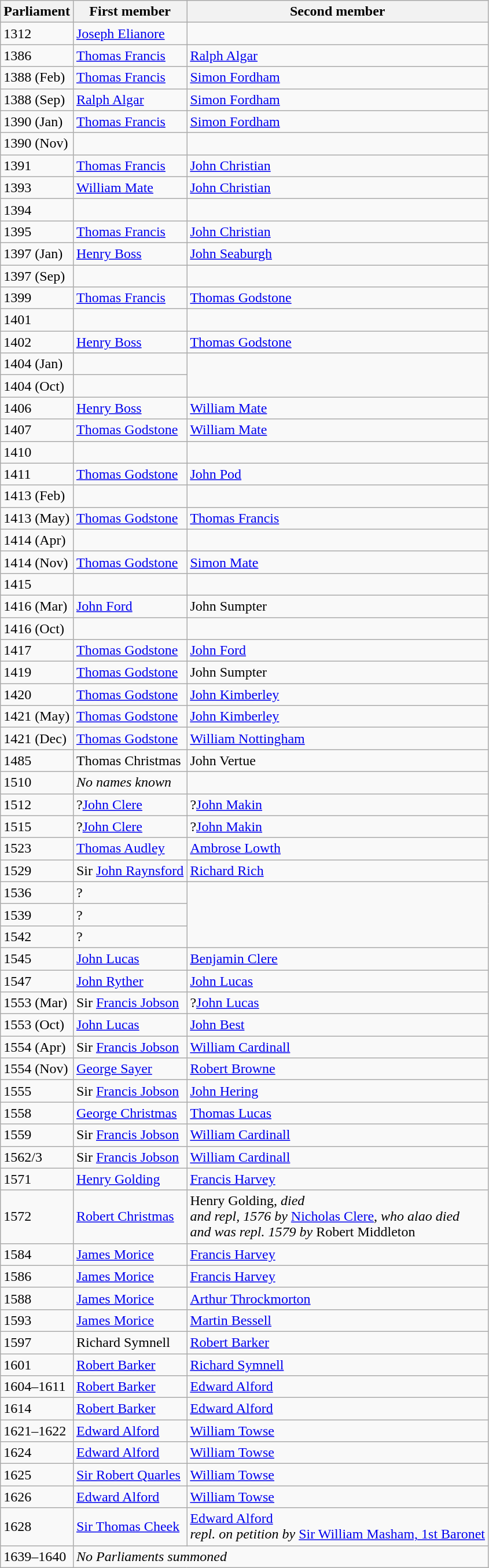<table class="wikitable">
<tr>
<th>Parliament</th>
<th>First member</th>
<th>Second member</th>
</tr>
<tr>
<td>1312</td>
<td><a href='#'>Joseph Elianore</a></td>
</tr>
<tr>
<td>1386</td>
<td><a href='#'>Thomas Francis</a></td>
<td><a href='#'>Ralph Algar</a></td>
</tr>
<tr>
<td>1388 (Feb)</td>
<td><a href='#'>Thomas Francis</a></td>
<td><a href='#'>Simon Fordham</a></td>
</tr>
<tr>
<td>1388 (Sep)</td>
<td><a href='#'>Ralph Algar</a></td>
<td><a href='#'>Simon Fordham</a></td>
</tr>
<tr>
<td>1390 (Jan)</td>
<td><a href='#'>Thomas Francis</a></td>
<td><a href='#'>Simon Fordham</a></td>
</tr>
<tr>
<td>1390 (Nov)</td>
<td></td>
</tr>
<tr>
<td>1391</td>
<td><a href='#'>Thomas Francis</a></td>
<td><a href='#'>John Christian</a></td>
</tr>
<tr>
<td>1393</td>
<td><a href='#'>William Mate</a></td>
<td><a href='#'>John Christian</a></td>
</tr>
<tr>
<td>1394</td>
<td></td>
</tr>
<tr>
<td>1395</td>
<td><a href='#'>Thomas Francis</a></td>
<td><a href='#'>John Christian</a></td>
</tr>
<tr>
<td>1397 (Jan)</td>
<td><a href='#'>Henry Boss</a></td>
<td><a href='#'>John Seaburgh</a></td>
</tr>
<tr>
<td>1397 (Sep)</td>
<td></td>
</tr>
<tr>
<td>1399</td>
<td><a href='#'>Thomas Francis</a></td>
<td><a href='#'>Thomas Godstone</a></td>
</tr>
<tr>
<td>1401</td>
<td></td>
</tr>
<tr>
<td>1402</td>
<td><a href='#'>Henry Boss</a></td>
<td><a href='#'>Thomas Godstone</a></td>
</tr>
<tr>
<td>1404 (Jan)</td>
<td></td>
</tr>
<tr>
<td>1404 (Oct)</td>
<td></td>
</tr>
<tr>
<td>1406</td>
<td><a href='#'>Henry Boss</a></td>
<td><a href='#'>William Mate</a></td>
</tr>
<tr>
<td>1407</td>
<td><a href='#'>Thomas Godstone</a></td>
<td><a href='#'>William Mate</a></td>
</tr>
<tr>
<td>1410</td>
<td></td>
</tr>
<tr>
<td>1411</td>
<td><a href='#'>Thomas Godstone</a></td>
<td><a href='#'>John Pod</a></td>
</tr>
<tr>
<td>1413 (Feb)</td>
<td></td>
</tr>
<tr>
<td>1413 (May)</td>
<td><a href='#'>Thomas Godstone</a></td>
<td><a href='#'>Thomas Francis</a></td>
</tr>
<tr>
<td>1414 (Apr)</td>
<td></td>
</tr>
<tr>
<td>1414 (Nov)</td>
<td><a href='#'>Thomas Godstone</a></td>
<td><a href='#'>Simon Mate</a></td>
</tr>
<tr>
<td>1415</td>
<td></td>
</tr>
<tr>
<td>1416 (Mar)</td>
<td><a href='#'>John Ford</a></td>
<td>John Sumpter</td>
</tr>
<tr>
<td>1416 (Oct)</td>
<td></td>
</tr>
<tr>
<td>1417</td>
<td><a href='#'>Thomas Godstone</a></td>
<td><a href='#'>John Ford</a></td>
</tr>
<tr>
<td>1419</td>
<td><a href='#'>Thomas Godstone</a></td>
<td>John Sumpter</td>
</tr>
<tr>
<td>1420</td>
<td><a href='#'>Thomas Godstone</a></td>
<td><a href='#'>John Kimberley</a></td>
</tr>
<tr>
<td>1421 (May)</td>
<td><a href='#'>Thomas Godstone</a></td>
<td><a href='#'>John Kimberley</a></td>
</tr>
<tr>
<td>1421 (Dec)</td>
<td><a href='#'>Thomas Godstone</a></td>
<td><a href='#'>William Nottingham</a></td>
</tr>
<tr>
<td>1485</td>
<td>Thomas Christmas</td>
<td>John Vertue</td>
</tr>
<tr>
<td>1510</td>
<td co;span = "2"><em>No names known</em></td>
</tr>
<tr>
<td>1512</td>
<td>?<a href='#'>John Clere</a></td>
<td>?<a href='#'>John Makin</a></td>
</tr>
<tr>
<td>1515</td>
<td>?<a href='#'>John Clere</a></td>
<td>?<a href='#'>John Makin</a></td>
</tr>
<tr>
<td>1523</td>
<td><a href='#'>Thomas Audley</a></td>
<td><a href='#'>Ambrose Lowth</a></td>
</tr>
<tr>
<td>1529</td>
<td>Sir <a href='#'>John Raynsford</a></td>
<td><a href='#'>Richard Rich</a></td>
</tr>
<tr>
<td>1536</td>
<td>?</td>
</tr>
<tr>
<td>1539</td>
<td>?</td>
</tr>
<tr>
<td>1542</td>
<td>?</td>
</tr>
<tr>
<td>1545</td>
<td><a href='#'>John Lucas</a></td>
<td><a href='#'>Benjamin Clere</a></td>
</tr>
<tr>
<td>1547</td>
<td><a href='#'>John Ryther</a></td>
<td><a href='#'>John Lucas</a></td>
</tr>
<tr>
<td>1553 (Mar)</td>
<td>Sir <a href='#'>Francis Jobson</a></td>
<td>?<a href='#'>John Lucas</a></td>
</tr>
<tr>
<td>1553 (Oct)</td>
<td><a href='#'>John Lucas</a></td>
<td><a href='#'>John Best</a></td>
</tr>
<tr>
<td>1554 (Apr)</td>
<td>Sir <a href='#'>Francis Jobson</a></td>
<td><a href='#'>William Cardinall</a></td>
</tr>
<tr>
<td>1554 (Nov)</td>
<td><a href='#'>George Sayer</a></td>
<td><a href='#'>Robert Browne</a></td>
</tr>
<tr>
<td>1555</td>
<td>Sir <a href='#'>Francis Jobson</a></td>
<td><a href='#'>John Hering</a></td>
</tr>
<tr>
<td>1558</td>
<td><a href='#'>George Christmas</a></td>
<td><a href='#'>Thomas Lucas</a></td>
</tr>
<tr>
<td>1559</td>
<td>Sir <a href='#'>Francis Jobson</a></td>
<td><a href='#'>William Cardinall</a></td>
</tr>
<tr>
<td>1562/3</td>
<td>Sir <a href='#'>Francis Jobson</a></td>
<td><a href='#'>William Cardinall</a></td>
</tr>
<tr>
<td>1571</td>
<td><a href='#'>Henry Golding</a></td>
<td><a href='#'>Francis Harvey</a></td>
</tr>
<tr>
<td>1572</td>
<td><a href='#'>Robert Christmas</a></td>
<td>Henry Golding, <em>died <br> and repl, 1576 by</em> <a href='#'>Nicholas Clere</a>, <em>who alao died <br> and was repl. 1579 by</em> Robert Middleton</td>
</tr>
<tr>
<td>1584</td>
<td><a href='#'>James Morice</a></td>
<td><a href='#'>Francis Harvey</a></td>
</tr>
<tr>
<td>1586</td>
<td><a href='#'>James Morice</a></td>
<td><a href='#'>Francis Harvey</a></td>
</tr>
<tr>
<td>1588</td>
<td><a href='#'>James Morice</a></td>
<td><a href='#'>Arthur Throckmorton</a></td>
</tr>
<tr>
<td>1593</td>
<td><a href='#'>James Morice</a></td>
<td><a href='#'>Martin Bessell</a></td>
</tr>
<tr>
<td>1597</td>
<td>Richard Symnell</td>
<td><a href='#'>Robert Barker</a></td>
</tr>
<tr>
<td>1601</td>
<td><a href='#'>Robert Barker</a></td>
<td><a href='#'>Richard Symnell</a></td>
</tr>
<tr>
<td>1604–1611</td>
<td><a href='#'>Robert Barker</a></td>
<td><a href='#'>Edward Alford</a></td>
</tr>
<tr>
<td>1614</td>
<td><a href='#'>Robert Barker</a></td>
<td><a href='#'>Edward Alford</a></td>
</tr>
<tr>
<td>1621–1622</td>
<td><a href='#'>Edward Alford</a></td>
<td><a href='#'>William Towse</a></td>
</tr>
<tr>
<td>1624</td>
<td><a href='#'>Edward Alford</a></td>
<td><a href='#'>William Towse</a></td>
</tr>
<tr>
<td>1625</td>
<td><a href='#'>Sir Robert Quarles</a></td>
<td><a href='#'>William Towse</a></td>
</tr>
<tr>
<td>1626</td>
<td><a href='#'>Edward Alford</a></td>
<td><a href='#'>William Towse</a></td>
</tr>
<tr>
<td>1628</td>
<td><a href='#'>Sir Thomas Cheek</a></td>
<td><a href='#'>Edward Alford</a> <em><br> repl. on petition by</em> <a href='#'>Sir William Masham, 1st Baronet</a></td>
</tr>
<tr>
<td>1639–1640</td>
<td colspan = "2"><em>No Parliaments summoned</em></td>
</tr>
</table>
